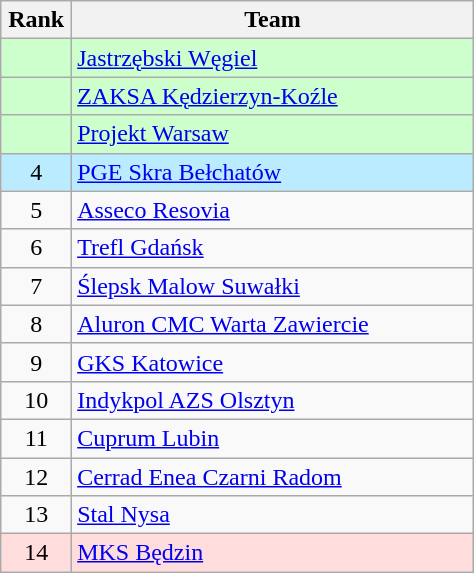<table class="wikitable" style="white-space: nowrap; width:25%;">
<tr>
<th width=15%>Rank</th>
<th>Team</th>
</tr>
<tr bgcolor=#CCFFCC>
<td style="text-align:center;"></td>
<td><a href='#'>Jastrzębski Węgiel</a></td>
</tr>
<tr bgcolor=#CCFFCC>
<td style="text-align:center;"></td>
<td><a href='#'>ZAKSA Kędzierzyn-Koźle</a></td>
</tr>
<tr bgcolor=#CCFFCC>
<td style="text-align:center;"></td>
<td><a href='#'>Projekt Warsaw</a></td>
</tr>
<tr bgcolor=#BBEBFF>
<td style="text-align:center;">4</td>
<td><a href='#'>PGE Skra Bełchatów</a></td>
</tr>
<tr>
<td style="text-align:center;">5</td>
<td><a href='#'>Asseco Resovia</a></td>
</tr>
<tr>
<td style="text-align:center;">6</td>
<td><a href='#'>Trefl Gdańsk</a></td>
</tr>
<tr>
<td style="text-align:center;">7</td>
<td><a href='#'>Ślepsk Malow Suwałki</a></td>
</tr>
<tr>
<td style="text-align:center;">8</td>
<td><a href='#'>Aluron CMC Warta Zawiercie</a></td>
</tr>
<tr>
<td style="text-align:center;">9</td>
<td><a href='#'>GKS Katowice</a></td>
</tr>
<tr>
<td style="text-align:center;">10</td>
<td><a href='#'>Indykpol AZS Olsztyn</a></td>
</tr>
<tr>
<td style="text-align:center;">11</td>
<td><a href='#'>Cuprum Lubin</a></td>
</tr>
<tr>
<td style="text-align:center;">12</td>
<td><a href='#'>Cerrad Enea Czarni Radom</a></td>
</tr>
<tr>
<td style="text-align:center;">13</td>
<td><a href='#'>Stal Nysa</a></td>
</tr>
<tr bgcolor=#FFDDDD>
<td style="text-align:center;">14</td>
<td><a href='#'>MKS Będzin</a></td>
</tr>
</table>
